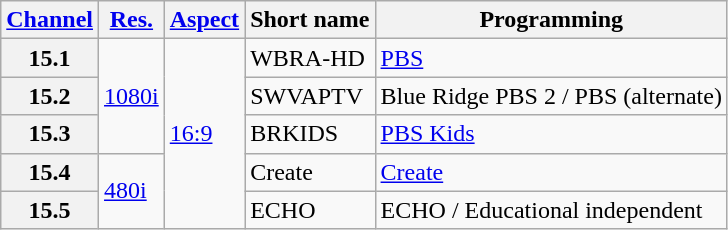<table class="wikitable">
<tr>
<th scope="col"><a href='#'>Channel</a></th>
<th scope="col"><a href='#'>Res.</a></th>
<th scope="col"><a href='#'>Aspect</a></th>
<th scope="col">Short name</th>
<th scope="col">Programming</th>
</tr>
<tr>
<th scope="row">15.1</th>
<td rowspan=3><a href='#'>1080i</a></td>
<td rowspan=5><a href='#'>16:9</a></td>
<td>WBRA-HD</td>
<td><a href='#'>PBS</a></td>
</tr>
<tr>
<th scope="row">15.2</th>
<td>SWVAPTV</td>
<td>Blue Ridge PBS 2 / PBS (alternate)</td>
</tr>
<tr>
<th scope="row">15.3</th>
<td>BRKIDS</td>
<td><a href='#'>PBS Kids</a></td>
</tr>
<tr>
<th scope="row">15.4</th>
<td rowspan=2><a href='#'>480i</a></td>
<td>Create</td>
<td><a href='#'>Create</a></td>
</tr>
<tr>
<th scope="row">15.5</th>
<td>ECHO</td>
<td>ECHO / Educational independent</td>
</tr>
</table>
